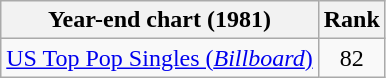<table class="wikitable">
<tr>
<th>Year-end chart (1981)</th>
<th>Rank</th>
</tr>
<tr>
<td><a href='#'>US Top Pop Singles (<em>Billboard</em>)</a></td>
<td align="center">82</td>
</tr>
</table>
